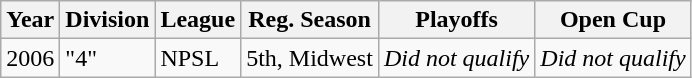<table class="wikitable">
<tr>
<th>Year</th>
<th>Division</th>
<th>League</th>
<th>Reg. Season</th>
<th>Playoffs</th>
<th>Open Cup</th>
</tr>
<tr>
<td>2006</td>
<td>"4"</td>
<td>NPSL</td>
<td>5th, Midwest</td>
<td><em>Did not qualify</em></td>
<td><em>Did not qualify</em></td>
</tr>
</table>
